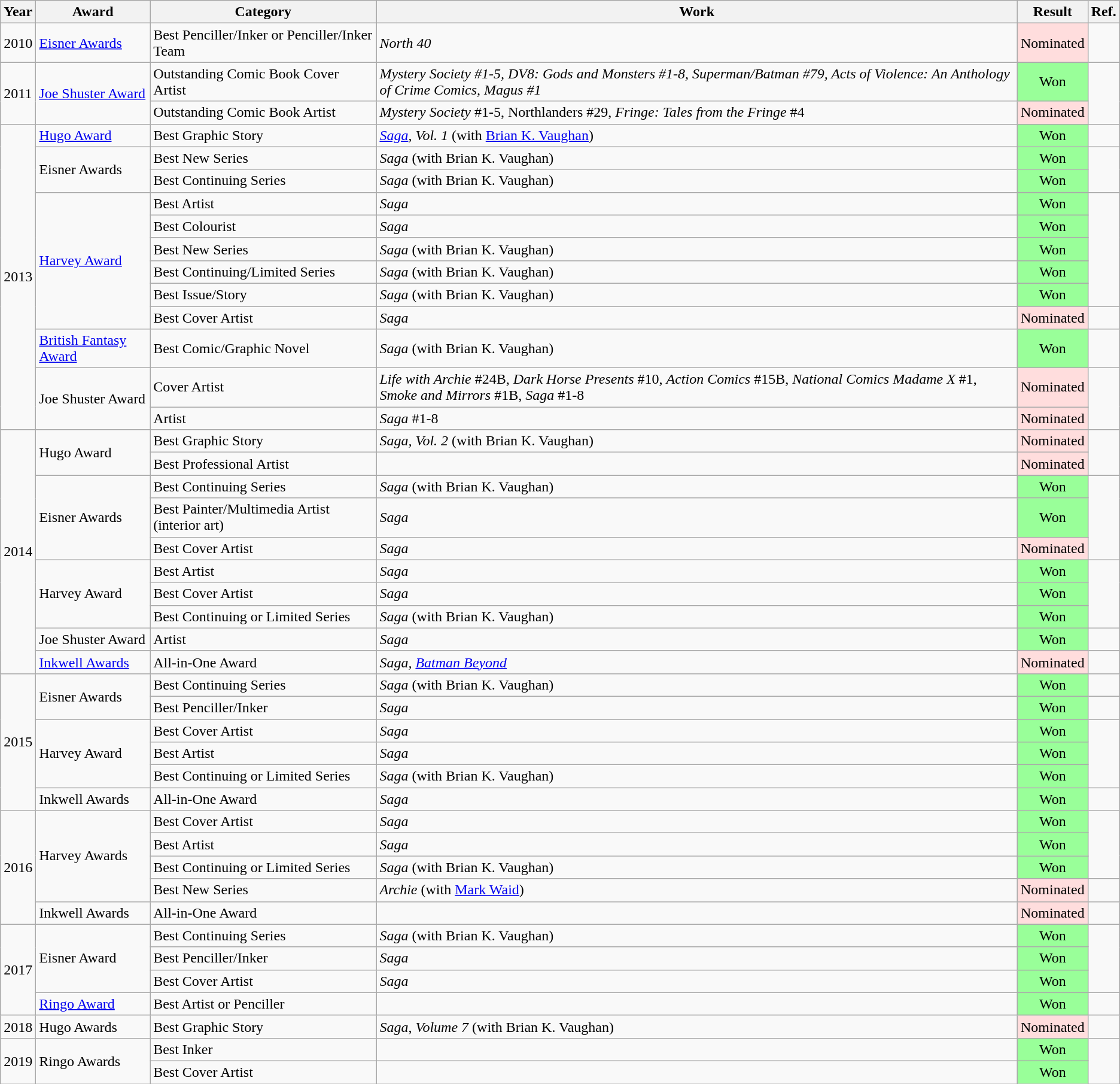<table class="wikitable">
<tr>
<th>Year</th>
<th>Award</th>
<th>Category</th>
<th>Work</th>
<th>Result</th>
<th>Ref.</th>
</tr>
<tr>
<td>2010</td>
<td><a href='#'>Eisner Awards</a></td>
<td>Best Penciller/Inker or Penciller/Inker Team</td>
<td><em>North 40</em></td>
<td style="background: #FDD; color: black; vertical-align: middle; text-align: center; " class="no table-no2">Nominated</td>
<td></td>
</tr>
<tr>
<td rowspan="2">2011</td>
<td rowspan="2"><a href='#'>Joe Shuster Award</a></td>
<td>Outstanding Comic Book Cover Artist</td>
<td><em>Mystery Society #1-5, DV8: Gods and Monsters #1-8, Superman/Batman #79, Acts of Violence: An Anthology of Crime Comics, Magus #1</em></td>
<td style="background: #99FF99; color: black; vertical-align: middle; text-align: center; " class="yes table-yes2">Won</td>
<td rowspan="2"></td>
</tr>
<tr>
<td>Outstanding Comic Book Artist</td>
<td><em>Mystery Society</em> #1-5, Northlanders #29, <em>Fringe: Tales from the Fringe</em> #4</td>
<td style="background: #FDD; color: black; vertical-align: middle; text-align: center; " class="no table-no2">Nominated</td>
</tr>
<tr>
<td rowspan="12">2013</td>
<td><a href='#'>Hugo Award</a></td>
<td>Best Graphic Story</td>
<td><em><a href='#'>Saga</a>, Vol. 1</em> (with <a href='#'>Brian K. Vaughan</a>)</td>
<td style="background: #99FF99; color: black; vertical-align: middle; text-align: center; " class="yes table-yes2">Won</td>
<td></td>
</tr>
<tr>
<td rowspan="2">Eisner Awards</td>
<td>Best New Series</td>
<td><em>Saga</em> (with Brian K. Vaughan)</td>
<td style="background: #99FF99; color: black; vertical-align: middle; text-align: center; " class="yes table-yes2">Won</td>
<td rowspan="2"></td>
</tr>
<tr>
<td>Best Continuing Series</td>
<td><em>Saga</em> (with Brian K. Vaughan)</td>
<td style="background: #99FF99; color: black; vertical-align: middle; text-align: center; " class="yes table-yes2">Won</td>
</tr>
<tr>
<td rowspan="6"><a href='#'>Harvey Award</a></td>
<td>Best Artist</td>
<td><em>Saga</em></td>
<td style="background: #99FF99; color: black; vertical-align: middle; text-align: center; " class="yes table-yes2">Won</td>
<td rowspan="5"></td>
</tr>
<tr>
<td>Best Colourist</td>
<td><em>Saga</em></td>
<td style="background: #99FF99; color: black; vertical-align: middle; text-align: center; " class="yes table-yes2">Won</td>
</tr>
<tr>
<td>Best New Series</td>
<td><em>Saga</em> (with Brian K. Vaughan)</td>
<td style="background: #99FF99; color: black; vertical-align: middle; text-align: center; " class="yes table-yes2">Won</td>
</tr>
<tr>
<td>Best Continuing/Limited Series</td>
<td><em>Saga</em> (with Brian K. Vaughan)</td>
<td style="background: #99FF99; color: black; vertical-align: middle; text-align: center; " class="yes table-yes2">Won</td>
</tr>
<tr>
<td>Best Issue/Story</td>
<td><em>Saga</em> (with Brian K. Vaughan)</td>
<td style="background: #99FF99; color: black; vertical-align: middle; text-align: center; " class="yes table-yes2">Won</td>
</tr>
<tr>
<td>Best Cover Artist</td>
<td><em>Saga</em></td>
<td style="background: #FDD; color: black; vertical-align: middle; text-align: center; " class="no table-no2">Nominated</td>
<td></td>
</tr>
<tr>
<td><a href='#'>British Fantasy Award</a></td>
<td>Best Comic/Graphic Novel</td>
<td><em>Saga</em> (with Brian K. Vaughan)</td>
<td style="background: #99FF99; color: black; vertical-align: middle; text-align: center; " class="yes table-yes2">Won</td>
<td></td>
</tr>
<tr>
<td rowspan="2">Joe Shuster Award</td>
<td>Cover Artist</td>
<td><em>Life with Archie</em> #24B, <em>Dark Horse Presents</em> #10, <em>Action Comics</em> #15B, <em>National Comics Madame X</em> #1, <em>Smoke and Mirrors</em> #1B, <em>Saga</em> #1-8</td>
<td style="background: #FDD; color: black; vertical-align: middle; text-align: center; " class="no table-no2">Nominated</td>
<td rowspan="2"></td>
</tr>
<tr>
<td>Artist</td>
<td><em>Saga</em> #1-8</td>
<td style="background: #FDD; color: black; vertical-align: middle; text-align: center; " class="no table-no2">Nominated</td>
</tr>
<tr>
<td rowspan="10">2014</td>
<td rowspan="2">Hugo Award</td>
<td>Best Graphic Story</td>
<td><em>Saga, Vol. 2</em> (with Brian K. Vaughan)</td>
<td style="background: #FDD; color: black; vertical-align: middle; text-align: center; " class="no table-no2">Nominated</td>
<td rowspan="2"></td>
</tr>
<tr>
<td>Best Professional Artist</td>
<td></td>
<td style="background: #FDD; color: black; vertical-align: middle; text-align: center; " class="no table-no2">Nominated</td>
</tr>
<tr>
<td rowspan="3">Eisner Awards</td>
<td>Best Continuing Series</td>
<td><em>Saga</em> (with Brian K. Vaughan)</td>
<td style="background: #99FF99; color: black; vertical-align: middle; text-align: center; " class="yes table-yes2">Won</td>
<td rowspan="3"></td>
</tr>
<tr>
<td>Best Painter/Multimedia Artist (interior art)</td>
<td><em>Saga</em></td>
<td style="background: #99FF99; color: black; vertical-align: middle; text-align: center; " class="yes table-yes2">Won</td>
</tr>
<tr>
<td>Best Cover Artist</td>
<td><em>Saga</em></td>
<td style="background: #FDD; color: black; vertical-align: middle; text-align: center; " class="no table-no2">Nominated</td>
</tr>
<tr>
<td rowspan="3">Harvey Award</td>
<td>Best Artist</td>
<td><em>Saga</em></td>
<td style="background: #99FF99; color: black; vertical-align: middle; text-align: center; " class="yes table-yes2">Won</td>
<td rowspan="3"></td>
</tr>
<tr>
<td>Best Cover Artist</td>
<td><em>Saga</em></td>
<td style="background: #99FF99; color: black; vertical-align: middle; text-align: center; " class="yes table-yes2">Won</td>
</tr>
<tr>
<td>Best Continuing or Limited Series</td>
<td><em>Saga</em> (with Brian K. Vaughan)</td>
<td style="background: #99FF99; color: black; vertical-align: middle; text-align: center; " class="yes table-yes2">Won</td>
</tr>
<tr>
<td>Joe Shuster Award</td>
<td>Artist</td>
<td><em>Saga</em></td>
<td style="background: #99FF99; color: black; vertical-align: middle; text-align: center; " class="yes table-yes2">Won</td>
<td></td>
</tr>
<tr>
<td><a href='#'>Inkwell Awards</a></td>
<td>All-in-One Award</td>
<td><em>Saga, <a href='#'>Batman Beyond</a></em></td>
<td style="background: #FDD; color: black; vertical-align: middle; text-align: center; " class="no table-no2">Nominated</td>
<td></td>
</tr>
<tr>
<td rowspan="6">2015</td>
<td rowspan="2">Eisner Awards</td>
<td>Best Continuing Series</td>
<td><em>Saga</em> (with Brian K. Vaughan)</td>
<td style="background: #99FF99; color: black; vertical-align: middle; text-align: center; " class="yes table-yes2">Won</td>
<td></td>
</tr>
<tr>
<td>Best Penciller/Inker</td>
<td><em>Saga</em></td>
<td style="background: #99FF99; color: black; vertical-align: middle; text-align: center; " class="yes table-yes2">Won</td>
<td></td>
</tr>
<tr>
<td rowspan="3">Harvey Award</td>
<td>Best Cover Artist</td>
<td><em>Saga</em></td>
<td style="background: #99FF99; color: black; vertical-align: middle; text-align: center; " class="yes table-yes2">Won</td>
<td rowspan="3"></td>
</tr>
<tr>
<td>Best Artist</td>
<td><em>Saga</em></td>
<td style="background: #99FF99; color: black; vertical-align: middle; text-align: center; " class="yes table-yes2">Won</td>
</tr>
<tr>
<td>Best Continuing or Limited Series</td>
<td><em>Saga</em> (with Brian K. Vaughan)</td>
<td style="background: #99FF99; color: black; vertical-align: middle; text-align: center; " class="yes table-yes2">Won</td>
</tr>
<tr>
<td>Inkwell Awards</td>
<td>All-in-One Award</td>
<td><em>Saga</em></td>
<td style="background: #99FF99; color: black; vertical-align: middle; text-align: center; " class="yes table-yes2">Won</td>
<td></td>
</tr>
<tr>
<td rowspan="5">2016</td>
<td rowspan="4">Harvey Awards</td>
<td>Best Cover Artist</td>
<td><em>Saga</em></td>
<td style="background: #99FF99; color: black; vertical-align: middle; text-align: center; " class="yes table-yes2">Won</td>
<td rowspan="3"></td>
</tr>
<tr>
<td>Best Artist</td>
<td><em>Saga</em></td>
<td style="background: #99FF99; color: black; vertical-align: middle; text-align: center; " class="yes table-yes2">Won</td>
</tr>
<tr>
<td>Best Continuing or Limited Series</td>
<td><em>Saga</em> (with Brian K. Vaughan)</td>
<td style="background: #99FF99; color: black; vertical-align: middle; text-align: center; " class="yes table-yes2">Won</td>
</tr>
<tr>
<td>Best New Series</td>
<td><em>Archie</em> (with <a href='#'>Mark Waid</a>)</td>
<td style="background: #FDD; color: black; vertical-align: middle; text-align: center; " class="no table-no2">Nominated</td>
<td></td>
</tr>
<tr>
<td>Inkwell Awards</td>
<td>All-in-One Award</td>
<td></td>
<td style="background: #FDD; color: black; vertical-align: middle; text-align: center; " class="no table-no2">Nominated</td>
<td></td>
</tr>
<tr>
<td rowspan="4">2017</td>
<td rowspan="3">Eisner Award</td>
<td>Best Continuing Series</td>
<td><em>Saga</em> (with Brian K. Vaughan)</td>
<td style="background: #99FF99; color: black; vertical-align: middle; text-align: center; " class="yes table-yes2">Won</td>
<td rowspan="3"></td>
</tr>
<tr>
<td>Best Penciller/Inker</td>
<td><em>Saga</em></td>
<td style="background: #99FF99; color: black; vertical-align: middle; text-align: center; " class="yes table-yes2">Won</td>
</tr>
<tr>
<td>Best Cover Artist</td>
<td><em>Saga</em></td>
<td style="background: #99FF99; color: black; vertical-align: middle; text-align: center; " class="yes table-yes2">Won</td>
</tr>
<tr>
<td><a href='#'>Ringo Award</a></td>
<td>Best Artist or Penciller</td>
<td></td>
<td style="background: #99FF99; color: black; vertical-align: middle; text-align: center; " class="yes table-yes2">Won</td>
<td></td>
</tr>
<tr>
<td>2018</td>
<td>Hugo Awards</td>
<td>Best Graphic Story</td>
<td><em>Saga, Volume 7</em> (with Brian K. Vaughan)</td>
<td style="background: #FDD; color: black; vertical-align: middle; text-align: center; " class="no table-no2">Nominated</td>
<td></td>
</tr>
<tr>
<td rowspan="2">2019</td>
<td rowspan="2">Ringo Awards</td>
<td>Best Inker</td>
<td></td>
<td style="background: #99FF99; color: black; vertical-align: middle; text-align: center; " class="yes table-yes2">Won</td>
<td rowspan="2"></td>
</tr>
<tr>
<td>Best Cover Artist</td>
<td></td>
<td style="background: #99FF99; color: black; vertical-align: middle; text-align: center; " class="yes table-yes2">Won</td>
</tr>
</table>
